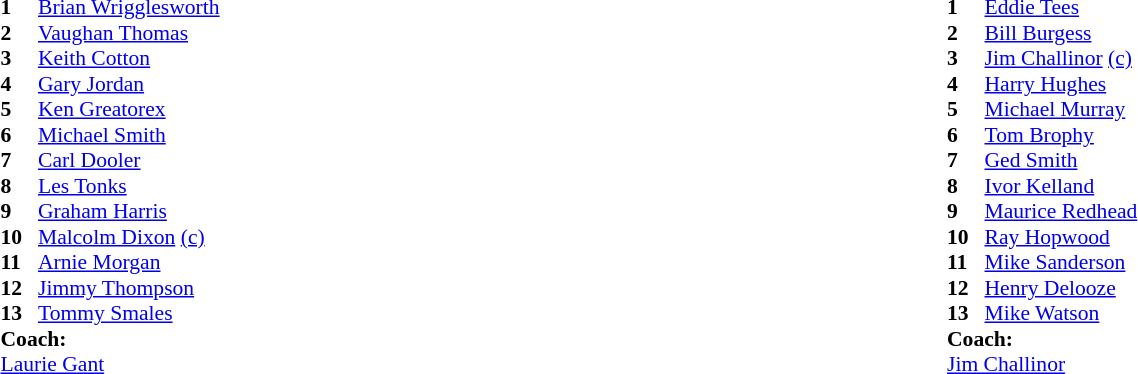<table width="100%">
<tr>
<td valign="top" width="50%"><br><table style="font-size: 90%" cellspacing="0" cellpadding="0">
<tr>
<th width="25"></th>
</tr>
<tr>
<td><strong>1</strong></td>
<td><a href='#'>Brian Wrigglesworth</a></td>
</tr>
<tr>
<td><strong>2</strong></td>
<td><a href='#'>Vaughan Thomas</a></td>
</tr>
<tr>
<td><strong>3</strong></td>
<td><a href='#'>Keith Cotton</a></td>
</tr>
<tr>
<td><strong>4</strong></td>
<td><a href='#'>Gary Jordan</a></td>
</tr>
<tr>
<td><strong>5</strong></td>
<td><a href='#'>Ken Greatorex</a></td>
</tr>
<tr>
<td><strong>6</strong></td>
<td><a href='#'>Michael Smith</a></td>
</tr>
<tr>
<td><strong>7</strong></td>
<td><a href='#'>Carl Dooler</a></td>
</tr>
<tr>
<td><strong>8</strong></td>
<td><a href='#'>Les Tonks</a></td>
</tr>
<tr>
<td><strong>9</strong></td>
<td><a href='#'>Graham Harris</a></td>
</tr>
<tr>
<td><strong>10</strong></td>
<td><a href='#'>Malcolm Dixon</a> <a href='#'>(c)</a></td>
</tr>
<tr>
<td><strong>11</strong></td>
<td><a href='#'>Arnie Morgan</a></td>
</tr>
<tr>
<td><strong>12</strong></td>
<td><a href='#'>Jimmy Thompson</a></td>
</tr>
<tr>
<td><strong>13</strong></td>
<td><a href='#'>Tommy Smales</a></td>
</tr>
<tr>
<td colspan=3><strong>Coach:</strong></td>
</tr>
<tr>
<td colspan="4"><a href='#'>Laurie Gant</a></td>
</tr>
</table>
</td>
<td valign="top" width="50%"><br><table style="font-size: 90%" cellspacing="0" cellpadding="0">
<tr>
<th width="25"></th>
</tr>
<tr>
<td><strong>1</strong></td>
<td><a href='#'>Eddie Tees</a></td>
</tr>
<tr>
<td><strong>2</strong></td>
<td><a href='#'>Bill Burgess</a></td>
</tr>
<tr>
<td><strong>3</strong></td>
<td><a href='#'>Jim Challinor</a> <a href='#'>(c)</a></td>
</tr>
<tr>
<td><strong>4</strong></td>
<td><a href='#'>Harry Hughes</a></td>
</tr>
<tr>
<td><strong>5</strong></td>
<td><a href='#'>Michael Murray</a></td>
</tr>
<tr>
<td><strong>6</strong></td>
<td><a href='#'>Tom Brophy</a></td>
</tr>
<tr>
<td><strong>7</strong></td>
<td><a href='#'>Ged Smith</a><br></td>
</tr>
<tr>
<td><strong>8</strong></td>
<td><a href='#'>Ivor Kelland</a></td>
</tr>
<tr>
<td><strong>9</strong></td>
<td><a href='#'>Maurice Redhead</a></td>
</tr>
<tr>
<td><strong>10</strong></td>
<td><a href='#'>Ray Hopwood</a></td>
</tr>
<tr>
<td><strong>11</strong></td>
<td><a href='#'>Mike Sanderson</a></td>
</tr>
<tr>
<td><strong>12</strong></td>
<td><a href='#'>Henry Delooze</a></td>
</tr>
<tr>
<td><strong>13</strong></td>
<td><a href='#'>Mike Watson</a></td>
</tr>
<tr>
<td colspan=3><strong>Coach:</strong></td>
</tr>
<tr>
<td colspan="4"><a href='#'>Jim Challinor</a></td>
</tr>
</table>
</td>
</tr>
</table>
